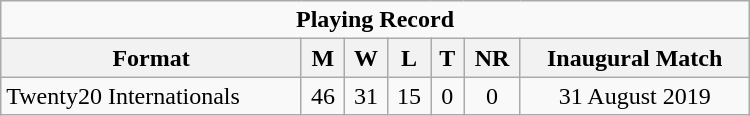<table class="wikitable" style="text-align: center; width: 500px;">
<tr>
<td colspan=7 align="center"><strong>Playing Record</strong></td>
</tr>
<tr>
<th>Format</th>
<th>M</th>
<th>W</th>
<th>L</th>
<th>T</th>
<th>NR</th>
<th>Inaugural Match</th>
</tr>
<tr>
<td align="left">Twenty20 Internationals</td>
<td>46</td>
<td>31</td>
<td>15</td>
<td>0</td>
<td>0</td>
<td>31 August 2019</td>
</tr>
</table>
